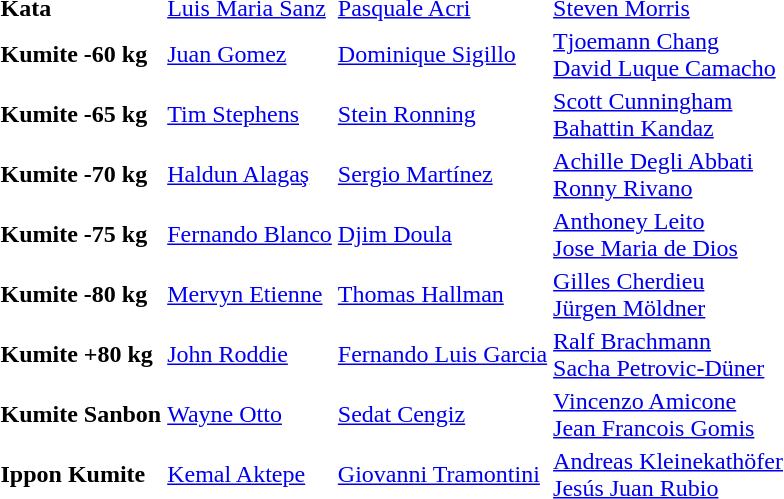<table>
<tr>
<td><strong>Kata</strong></td>
<td> <a href='#'>Luis Maria Sanz</a></td>
<td> <a href='#'>Pasquale Acri</a></td>
<td> <a href='#'>Steven Morris</a></td>
</tr>
<tr>
<td><strong>Kumite -60 kg</strong></td>
<td> <a href='#'>Juan Gomez</a></td>
<td> <a href='#'>Dominique Sigillo</a></td>
<td> <a href='#'>Tjoemann Chang</a> <br>  <a href='#'>David Luque Camacho</a></td>
</tr>
<tr>
<td><strong>Kumite -65 kg</strong></td>
<td> <a href='#'>Tim Stephens</a></td>
<td> <a href='#'>Stein Ronning</a></td>
<td> <a href='#'>Scott Cunningham</a> <br>  <a href='#'>Bahattin Kandaz</a></td>
</tr>
<tr>
<td><strong>Kumite -70 kg</strong></td>
<td> <a href='#'>Haldun Alagaş</a></td>
<td> <a href='#'>Sergio Martínez</a></td>
<td> <a href='#'>Achille Degli Abbati</a> <br>  <a href='#'>Ronny Rivano</a></td>
</tr>
<tr>
<td><strong>Kumite -75 kg</strong></td>
<td> <a href='#'>Fernando Blanco</a></td>
<td> <a href='#'>Djim Doula</a></td>
<td> <a href='#'>Anthoney Leito</a> <br>  <a href='#'>Jose Maria de Dios</a></td>
</tr>
<tr>
<td><strong>Kumite -80 kg</strong></td>
<td> <a href='#'>Mervyn Etienne</a></td>
<td> <a href='#'>Thomas Hallman</a></td>
<td> <a href='#'>Gilles Cherdieu</a> <br>  <a href='#'>Jürgen Möldner</a></td>
</tr>
<tr>
<td><strong>Kumite +80 kg</strong></td>
<td> <a href='#'>John Roddie</a></td>
<td> <a href='#'>Fernando Luis Garcia</a></td>
<td> <a href='#'>Ralf Brachmann</a> <br>  <a href='#'>Sacha Petrovic-Düner</a></td>
</tr>
<tr>
<td><strong>Kumite Sanbon</strong></td>
<td> <a href='#'>Wayne Otto</a></td>
<td> <a href='#'>Sedat Cengiz</a></td>
<td> <a href='#'>Vincenzo Amicone</a> <br>  <a href='#'>Jean Francois Gomis</a></td>
</tr>
<tr>
<td><strong>Ippon Kumite</strong></td>
<td> <a href='#'>Kemal Aktepe</a></td>
<td> <a href='#'>Giovanni Tramontini</a></td>
<td> <a href='#'>Andreas Kleinekathöfer</a> <br>  <a href='#'>Jesús Juan Rubio</a></td>
</tr>
</table>
